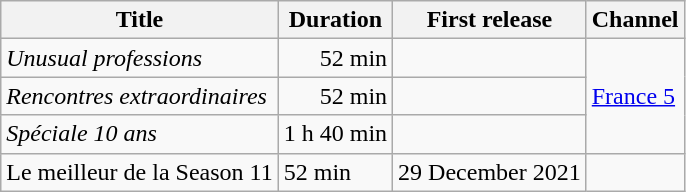<table class="wikitable center">
<tr>
<th>Title</th>
<th>Duration</th>
<th>First release</th>
<th>Channel</th>
</tr>
<tr>
<td><em>Unusual professions</em></td>
<td align="right">52 min</td>
<td></td>
<td rowspan="3"><a href='#'>France 5</a></td>
</tr>
<tr>
<td><em>Rencontres extraordinaires</em></td>
<td align="right">52 min</td>
<td></td>
</tr>
<tr>
<td><em>Spéciale 10 ans</em></td>
<td align="right">1 h 40 min</td>
<td></td>
</tr>
<tr>
<td>Le meilleur de la Season 11</td>
<td>52 min</td>
<td>29 December 2021</td>
<td></td>
</tr>
</table>
